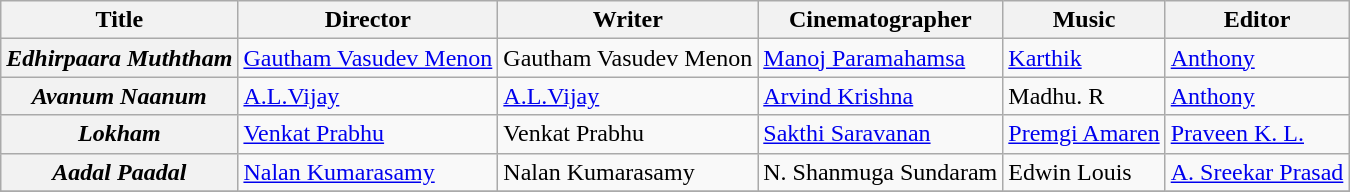<table class="wikitable plainrowheaders sortable">
<tr>
<th scope="col">Title</th>
<th scope="col">Director</th>
<th scope="col">Writer</th>
<th scope="col">Cinematographer</th>
<th scope="col">Music</th>
<th scope="col">Editor</th>
</tr>
<tr>
<th scope="row"><em>Edhirpaara Muththam</em></th>
<td><a href='#'>Gautham Vasudev Menon</a></td>
<td>Gautham Vasudev Menon</td>
<td><a href='#'>Manoj Paramahamsa</a></td>
<td><a href='#'>Karthik</a></td>
<td><a href='#'>Anthony</a></td>
</tr>
<tr>
<th scope="row"><em>Avanum Naanum</em></th>
<td><a href='#'>A.L.Vijay</a></td>
<td><a href='#'>A.L.Vijay</a></td>
<td><a href='#'>Arvind Krishna</a></td>
<td>Madhu. R</td>
<td><a href='#'>Anthony</a></td>
</tr>
<tr>
<th scope="row"><em>Lokham</em></th>
<td><a href='#'>Venkat Prabhu</a></td>
<td>Venkat Prabhu</td>
<td><a href='#'>Sakthi Saravanan</a></td>
<td><a href='#'>Premgi Amaren</a></td>
<td><a href='#'>Praveen K. L.</a></td>
</tr>
<tr>
<th scope="row"><em>Aadal Paadal</em></th>
<td><a href='#'>Nalan Kumarasamy</a></td>
<td>Nalan Kumarasamy</td>
<td>N. Shanmuga Sundaram</td>
<td>Edwin Louis</td>
<td><a href='#'>A. Sreekar Prasad</a></td>
</tr>
<tr>
</tr>
</table>
